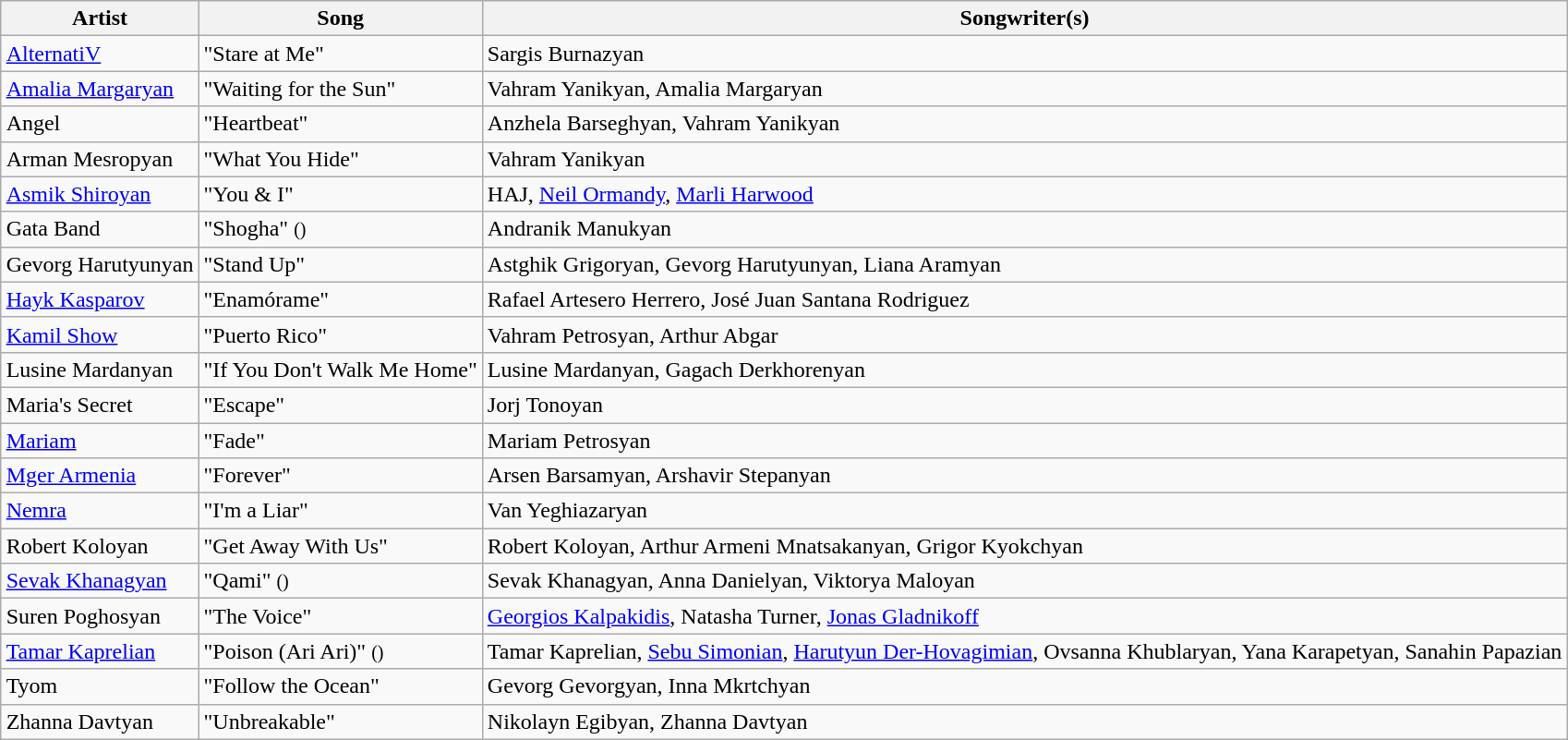<table class="sortable wikitable" style="margin: 1em auto 1em auto">
<tr>
<th>Artist</th>
<th>Song</th>
<th>Songwriter(s)</th>
</tr>
<tr>
<td><a href='#'>AlternatiV</a></td>
<td>"Stare at Me"</td>
<td>Sargis Burnazyan</td>
</tr>
<tr>
<td><a href='#'>Amalia Margaryan</a></td>
<td>"Waiting for the Sun"</td>
<td>Vahram Yanikyan, Amalia Margaryan</td>
</tr>
<tr>
<td>Angel</td>
<td>"Heartbeat"</td>
<td>Anzhela Barseghyan, Vahram Yanikyan</td>
</tr>
<tr>
<td>Arman Mesropyan</td>
<td>"What You Hide"</td>
<td>Vahram Yanikyan</td>
</tr>
<tr>
<td><a href='#'>Asmik Shiroyan</a></td>
<td>"You & I"</td>
<td>HAJ, <a href='#'>Neil Ormandy</a>, <a href='#'>Marli Harwood</a></td>
</tr>
<tr>
<td>Gata Band</td>
<td>"Shogha" <small>()</small></td>
<td>Andranik Manukyan</td>
</tr>
<tr>
<td>Gevorg Harutyunyan</td>
<td>"Stand Up"</td>
<td>Astghik Grigoryan, Gevorg Harutyunyan, Liana Aramyan</td>
</tr>
<tr>
<td><a href='#'>Hayk Kasparov</a></td>
<td>"Enamórame"</td>
<td>Rafael Artesero Herrero, José Juan Santana Rodriguez</td>
</tr>
<tr>
<td><a href='#'>Kamil Show</a></td>
<td>"Puerto Rico"</td>
<td>Vahram Petrosyan, Arthur Abgar</td>
</tr>
<tr>
<td>Lusine Mardanyan</td>
<td>"If You Don't Walk Me Home"</td>
<td>Lusine Mardanyan, Gagach Derkhorenyan</td>
</tr>
<tr>
<td>Maria's Secret</td>
<td>"Escape"</td>
<td>Jorj Tonoyan</td>
</tr>
<tr>
<td><a href='#'>Mariam</a></td>
<td>"Fade"</td>
<td>Mariam Petrosyan</td>
</tr>
<tr>
<td><a href='#'>Mger Armenia</a></td>
<td>"Forever"</td>
<td>Arsen Barsamyan, Arshavir Stepanyan</td>
</tr>
<tr>
<td><a href='#'>Nemra</a></td>
<td>"I'm a Liar"</td>
<td>Van Yeghiazaryan</td>
</tr>
<tr>
<td>Robert Koloyan</td>
<td>"Get Away With Us"</td>
<td>Robert Koloyan, Arthur Armeni Mnatsakanyan, Grigor Kyokchyan</td>
</tr>
<tr>
<td><a href='#'>Sevak Khanagyan</a></td>
<td>"Qami" <small>()</small></td>
<td>Sevak Khanagyan, Anna Danielyan, Viktorya Maloyan</td>
</tr>
<tr>
<td>Suren Poghosyan</td>
<td>"The Voice"</td>
<td><a href='#'>Georgios Kalpakidis</a>, Natasha Turner, <a href='#'>Jonas Gladnikoff</a></td>
</tr>
<tr>
<td><a href='#'>Tamar Kaprelian</a></td>
<td>"Poison (Ari Ari)" <small>()</small></td>
<td>Tamar Kaprelian, <a href='#'>Sebu Simonian</a>, <a href='#'>Harutyun Der-Hovagimian</a>, Ovsanna Khublaryan, Yana Karapetyan, Sanahin Papazian</td>
</tr>
<tr>
<td>Tyom</td>
<td>"Follow the Ocean"</td>
<td>Gevorg Gevorgyan, Inna Mkrtchyan</td>
</tr>
<tr>
<td>Zhanna Davtyan</td>
<td>"Unbreakable"</td>
<td>Nikolayn Egibyan, Zhanna Davtyan</td>
</tr>
</table>
